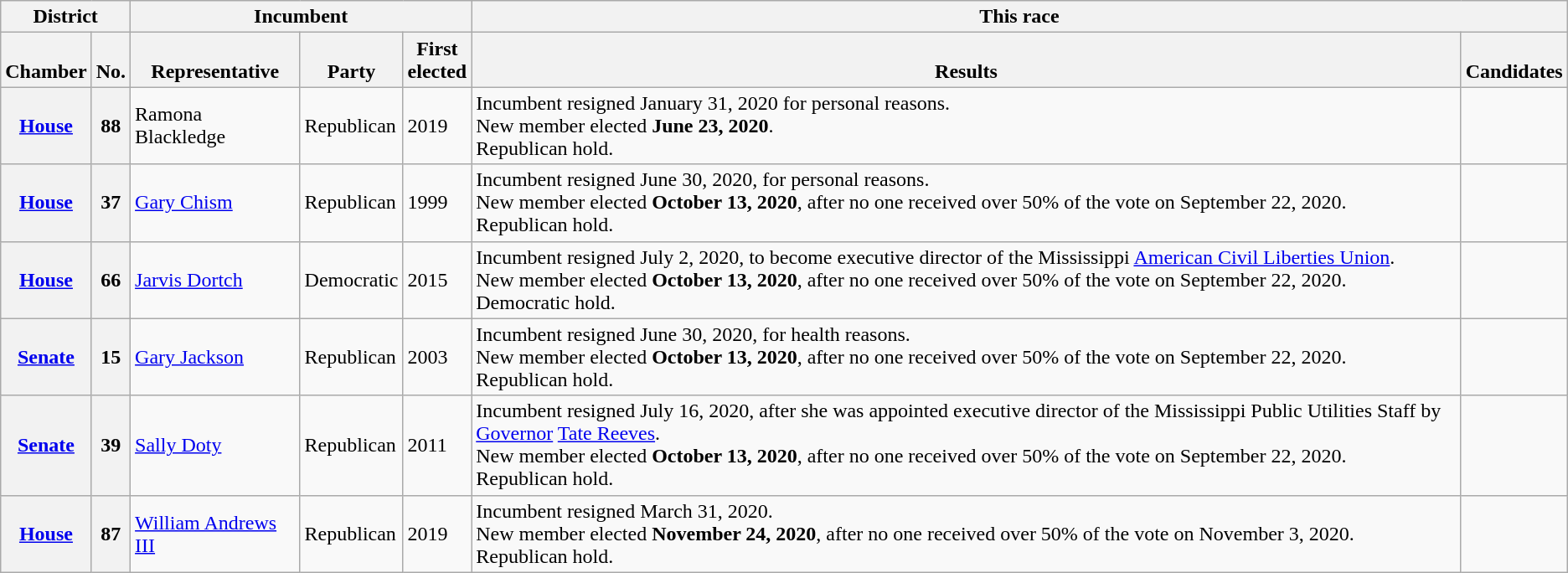<table class="wikitable sortable">
<tr valign=bottom>
<th colspan="2">District</th>
<th colspan="3">Incumbent</th>
<th colspan="2">This race</th>
</tr>
<tr valign=bottom>
<th>Chamber</th>
<th>No.</th>
<th>Representative</th>
<th>Party</th>
<th>First<br>elected</th>
<th>Results</th>
<th>Candidates</th>
</tr>
<tr>
<th><a href='#'>House</a></th>
<th>88</th>
<td>Ramona Blackledge</td>
<td>Republican</td>
<td>2019</td>
<td>Incumbent resigned January 31, 2020 for personal reasons.<br>New member elected <strong>June 23, 2020</strong>.<br>Republican hold.</td>
<td nowrap></td>
</tr>
<tr>
<th><a href='#'>House</a></th>
<th>37</th>
<td><a href='#'>Gary Chism</a></td>
<td>Republican</td>
<td>1999</td>
<td>Incumbent resigned June 30, 2020, for personal reasons.<br>New member elected <strong>October 13, 2020</strong>, after no one received over 50% of the vote on September 22, 2020.<br>Republican hold.</td>
<td nowrap></td>
</tr>
<tr>
<th><a href='#'>House</a></th>
<th>66</th>
<td><a href='#'>Jarvis Dortch</a></td>
<td>Democratic</td>
<td>2015</td>
<td>Incumbent resigned July 2, 2020, to become executive director of the Mississippi <a href='#'>American Civil Liberties Union</a>.<br>New member elected <strong>October 13, 2020</strong>, after no one received over 50% of the vote on September 22, 2020.<br>Democratic hold.</td>
<td nowrap></td>
</tr>
<tr>
<th><a href='#'>Senate</a></th>
<th>15</th>
<td><a href='#'>Gary Jackson</a></td>
<td>Republican</td>
<td>2003</td>
<td>Incumbent resigned June 30, 2020, for health reasons.<br>New member elected <strong>October 13, 2020</strong>, after no one received over 50% of the vote on September 22, 2020.<br>Republican hold.</td>
<td nowrap></td>
</tr>
<tr>
<th><a href='#'>Senate</a></th>
<th>39</th>
<td><a href='#'>Sally Doty</a></td>
<td>Republican</td>
<td>2011</td>
<td>Incumbent resigned July 16, 2020, after she was appointed executive director of the Mississippi Public Utilities Staff by <a href='#'>Governor</a> <a href='#'>Tate Reeves</a>.<br>New member elected <strong>October 13, 2020</strong>, after no one received over 50% of the vote on September 22, 2020.<br>Republican hold.</td>
<td nowrap></td>
</tr>
<tr>
<th><a href='#'>House</a></th>
<th>87</th>
<td><a href='#'>William Andrews III</a></td>
<td>Republican</td>
<td>2019</td>
<td>Incumbent resigned March 31, 2020.<br>New member elected <strong>November 24, 2020</strong>, after no one received over 50% of the vote on November 3, 2020.<br>Republican hold.</td>
<td nowrap></td>
</tr>
</table>
